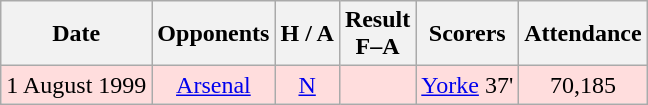<table class="wikitable" style="text-align:center">
<tr>
<th>Date</th>
<th>Opponents</th>
<th>H / A</th>
<th>Result<br>F–A</th>
<th>Scorers</th>
<th>Attendance</th>
</tr>
<tr bgcolor="#ffdddd">
<td>1 August 1999</td>
<td><a href='#'>Arsenal</a></td>
<td><a href='#'>N</a></td>
<td></td>
<td><a href='#'>Yorke</a> 37'</td>
<td>70,185</td>
</tr>
</table>
